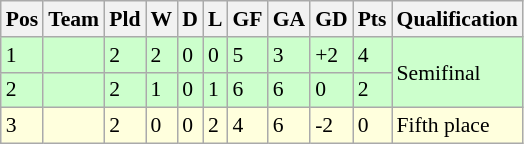<table class="wikitable sortable"  style=" font-size:90%; text-align"center;">
<tr>
<th>Pos</th>
<th>Team</th>
<th>Pld</th>
<th>W</th>
<th>D</th>
<th>L</th>
<th>GF</th>
<th>GA</th>
<th>GD</th>
<th>Pts</th>
<th>Qualification</th>
</tr>
<tr bgcolor="#CCFFCC">
<td>1</td>
<td></td>
<td>2</td>
<td>2</td>
<td>0</td>
<td>0</td>
<td>5</td>
<td>3</td>
<td>+2</td>
<td>4</td>
<td rowspan="2">Semifinal</td>
</tr>
<tr bgcolor="#CCFFCC">
<td>2</td>
<td></td>
<td>2</td>
<td>1</td>
<td>0</td>
<td>1</td>
<td>6</td>
<td>6</td>
<td>0</td>
<td>2</td>
</tr>
<tr bgcolor="#FFD">
<td>3</td>
<td></td>
<td>2</td>
<td>0</td>
<td>0</td>
<td>2</td>
<td>4</td>
<td>6</td>
<td>-2</td>
<td>0</td>
<td>Fifth place</td>
</tr>
</table>
